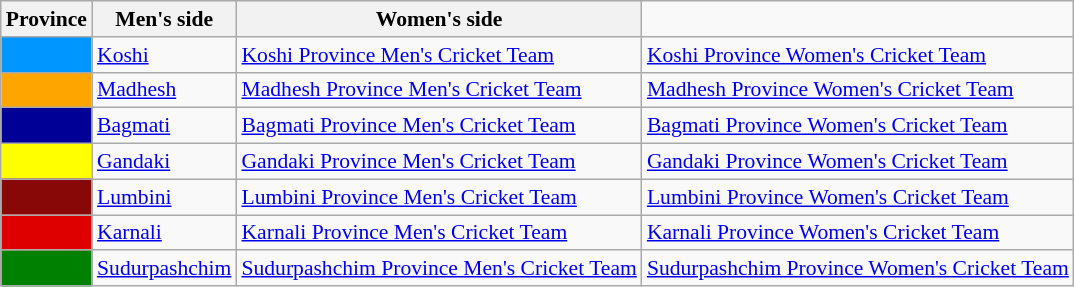<table class="wikitable" style="font-size:90%;">
<tr bgcolor="#efefef">
<th width=15 >Province</th>
<th>Men's side</th>
<th>Women's side</th>
</tr>
<tr>
<td bgcolor="#0096FF"> </td>
<td><a href='#'>Koshi</a></td>
<td style="text-align:left;"><a href='#'>Koshi Province Men's Cricket Team</a></td>
<td style="text-align:left;"><a href='#'>Koshi Province Women's Cricket Team</a></td>
</tr>
<tr>
<td bgcolor="Orange"> </td>
<td><a href='#'>Madhesh</a></td>
<td style="text-align:left;"><a href='#'>Madhesh Province Men's Cricket Team</a></td>
<td style="text-align:left;"><a href='#'>Madhesh Province Women's Cricket Team</a></td>
</tr>
<tr>
<td bgcolor="#008000#213965"> </td>
<td><a href='#'>Bagmati</a></td>
<td style="text-align:left;"><a href='#'>Bagmati Province Men's Cricket Team</a></td>
<td style="text-align:left;"><a href='#'>Bagmati Province Women's Cricket Team</a></td>
</tr>
<tr>
<td bgcolor=yellow> </td>
<td><a href='#'>Gandaki</a></td>
<td style="text-align:left;"><a href='#'>Gandaki Province Men's Cricket Team</a></td>
<td style="text-align:left;"><a href='#'>Gandaki Province Women's Cricket Team</a></td>
</tr>
<tr>
<td bgcolor="#880808"> </td>
<td><a href='#'>Lumbini</a></td>
<td style="text-align:left;"><a href='#'>Lumbini Province Men's Cricket Team</a></td>
<td style="text-align:left;"><a href='#'>Lumbini Province Women's Cricket Team</a></td>
</tr>
<tr>
<td bgcolor="de0000"> </td>
<td><a href='#'>Karnali</a></td>
<td style="text-align:left;"><a href='#'>Karnali Province Men's Cricket Team</a></td>
<td style="text-align:left;"><a href='#'>Karnali Province Women's Cricket Team</a></td>
</tr>
<tr>
<td bgcolor="#008000"> </td>
<td><a href='#'>Sudurpashchim</a></td>
<td style="text-align:left;"><a href='#'>Sudurpashchim Province Men's Cricket Team</a></td>
<td style="text-align:left;"><a href='#'>Sudurpashchim Province Women's Cricket Team</a></td>
</tr>
</table>
